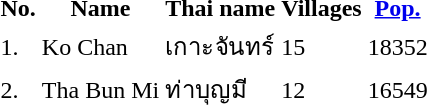<table>
<tr>
<th>No.</th>
<th>Name</th>
<th>Thai name</th>
<th>Villages</th>
<th><a href='#'>Pop.</a></th>
</tr>
<tr>
<td>1.</td>
<td>Ko Chan</td>
<td>เกาะจันทร์</td>
<td>15</td>
<td>18352</td>
<td></td>
</tr>
<tr>
<td>2.</td>
<td>Tha Bun Mi</td>
<td>ท่าบุญมี</td>
<td>12</td>
<td>16549</td>
<td></td>
</tr>
</table>
